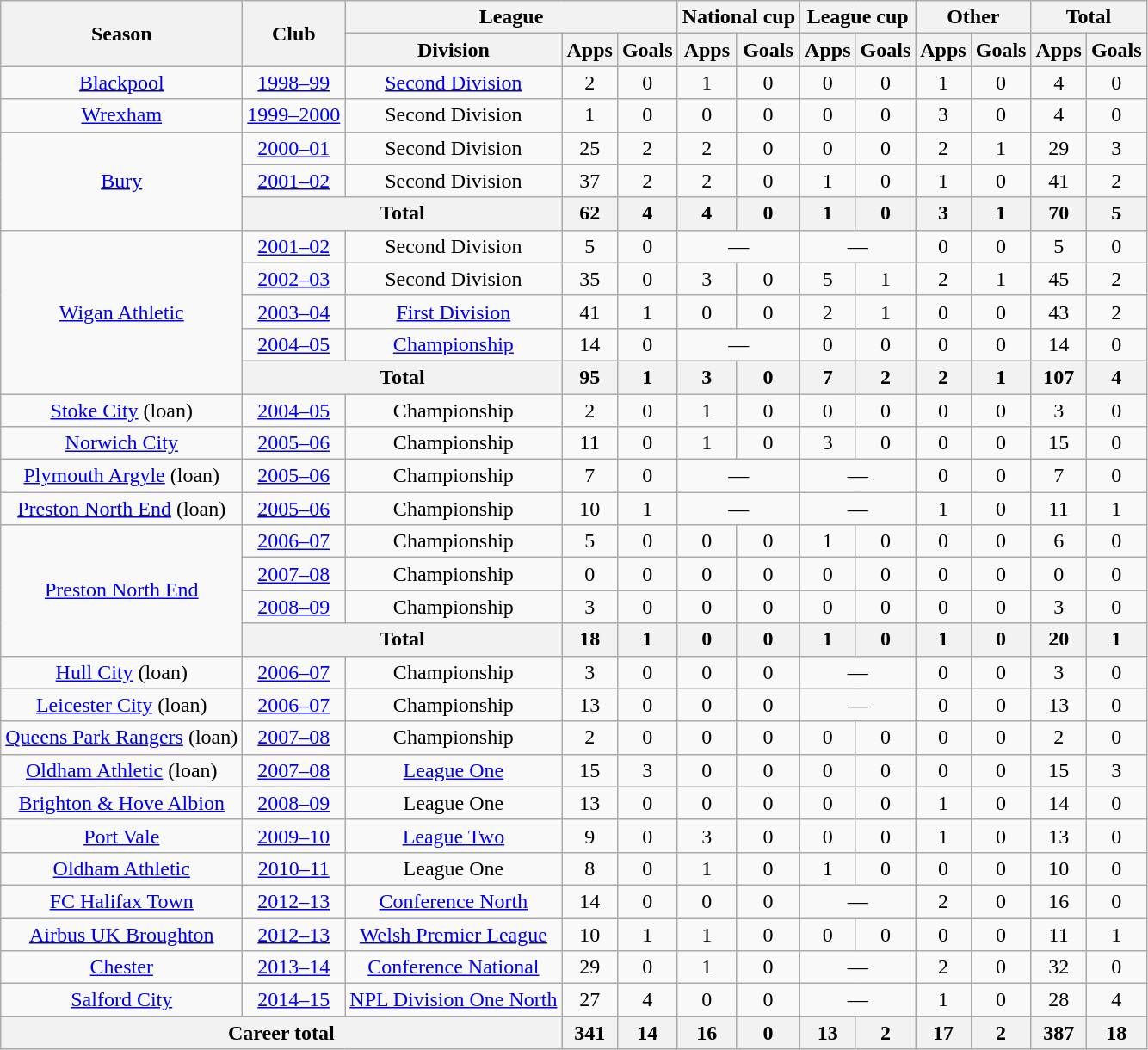<table class="wikitable" style="text-align:center">
<tr>
<th rowspan="2">Season</th>
<th rowspan="2">Club</th>
<th colspan="3">League</th>
<th colspan="2">National cup</th>
<th colspan="2">League cup</th>
<th colspan="2">Other</th>
<th colspan="2">Total</th>
</tr>
<tr>
<th>Division</th>
<th>Apps</th>
<th>Goals</th>
<th>Apps</th>
<th>Goals</th>
<th>Apps</th>
<th>Goals</th>
<th>Apps</th>
<th>Goals</th>
<th>Apps</th>
<th>Goals</th>
</tr>
<tr>
<td><a href='#'>Blackpool</a></td>
<td><a href='#'>1998–99</a></td>
<td><a href='#'>Second Division</a></td>
<td>2</td>
<td>0</td>
<td>1</td>
<td>0</td>
<td>0</td>
<td>0</td>
<td>1</td>
<td>0</td>
<td>4</td>
<td>0</td>
</tr>
<tr>
<td><a href='#'>Wrexham</a></td>
<td><a href='#'>1999–2000</a></td>
<td>Second Division</td>
<td>1</td>
<td>0</td>
<td>0</td>
<td>0</td>
<td>0</td>
<td>0</td>
<td>3</td>
<td>0</td>
<td>4</td>
<td>0</td>
</tr>
<tr>
<td rowspan="3"><a href='#'>Bury</a></td>
<td><a href='#'>2000–01</a></td>
<td>Second Division</td>
<td>25</td>
<td>2</td>
<td>2</td>
<td>0</td>
<td>0</td>
<td>0</td>
<td>2</td>
<td>1</td>
<td>29</td>
<td>3</td>
</tr>
<tr>
<td><a href='#'>2001–02</a></td>
<td>Second Division</td>
<td>37</td>
<td>2</td>
<td>2</td>
<td>0</td>
<td>1</td>
<td>0</td>
<td>1</td>
<td>0</td>
<td>41</td>
<td>2</td>
</tr>
<tr>
<th colspan="2">Total</th>
<th>62</th>
<th>4</th>
<th>4</th>
<th>0</th>
<th>1</th>
<th>0</th>
<th>3</th>
<th>1</th>
<th>70</th>
<th>5</th>
</tr>
<tr>
<td rowspan="5"><a href='#'>Wigan Athletic</a></td>
<td><a href='#'>2001–02</a></td>
<td>Second Division</td>
<td>5</td>
<td>0</td>
<td colspan="2">—</td>
<td colspan="2">—</td>
<td>0</td>
<td>0</td>
<td>5</td>
<td>0</td>
</tr>
<tr>
<td><a href='#'>2002–03</a></td>
<td>Second Division</td>
<td>35</td>
<td>0</td>
<td>3</td>
<td>0</td>
<td>5</td>
<td>1</td>
<td>2</td>
<td>1</td>
<td>45</td>
<td>2</td>
</tr>
<tr>
<td><a href='#'>2003–04</a></td>
<td><a href='#'>First Division</a></td>
<td>41</td>
<td>1</td>
<td>0</td>
<td>0</td>
<td>2</td>
<td>1</td>
<td>0</td>
<td>0</td>
<td>43</td>
<td>2</td>
</tr>
<tr>
<td><a href='#'>2004–05</a></td>
<td><a href='#'>Championship</a></td>
<td>14</td>
<td>0</td>
<td colspan="2">—</td>
<td>0</td>
<td>0</td>
<td>0</td>
<td>0</td>
<td>14</td>
<td>0</td>
</tr>
<tr>
<th colspan="2">Total</th>
<th>95</th>
<th>1</th>
<th>3</th>
<th>0</th>
<th>7</th>
<th>2</th>
<th>2</th>
<th>1</th>
<th>107</th>
<th>4</th>
</tr>
<tr>
<td><a href='#'>Stoke City</a> (loan)</td>
<td><a href='#'>2004–05</a></td>
<td>Championship</td>
<td>2</td>
<td>0</td>
<td>1</td>
<td>0</td>
<td>0</td>
<td>0</td>
<td>0</td>
<td>0</td>
<td>3</td>
<td>0</td>
</tr>
<tr>
<td><a href='#'>Norwich City</a></td>
<td><a href='#'>2005–06</a></td>
<td>Championship</td>
<td>11</td>
<td>0</td>
<td>1</td>
<td>0</td>
<td>3</td>
<td>0</td>
<td>0</td>
<td>0</td>
<td>15</td>
<td>0</td>
</tr>
<tr>
<td><a href='#'>Plymouth Argyle</a> (loan)</td>
<td><a href='#'>2005–06</a></td>
<td>Championship</td>
<td>7</td>
<td>0</td>
<td colspan="2">—</td>
<td colspan="2">—</td>
<td>0</td>
<td>0</td>
<td>7</td>
<td>0</td>
</tr>
<tr>
<td><a href='#'>Preston North End</a> (loan)</td>
<td><a href='#'>2005–06</a></td>
<td>Championship</td>
<td>10</td>
<td>1</td>
<td colspan="2">—</td>
<td colspan="2">—</td>
<td>1</td>
<td>0</td>
<td>11</td>
<td>1</td>
</tr>
<tr>
<td rowspan="4"><a href='#'>Preston North End</a></td>
<td><a href='#'>2006–07</a></td>
<td>Championship</td>
<td>5</td>
<td>0</td>
<td>0</td>
<td>0</td>
<td>1</td>
<td>0</td>
<td>0</td>
<td>0</td>
<td>6</td>
<td>0</td>
</tr>
<tr>
<td><a href='#'>2007–08</a></td>
<td>Championship</td>
<td>0</td>
<td>0</td>
<td>0</td>
<td>0</td>
<td>0</td>
<td>0</td>
<td>0</td>
<td>0</td>
<td>0</td>
<td>0</td>
</tr>
<tr>
<td><a href='#'>2008–09</a></td>
<td>Championship</td>
<td>3</td>
<td>0</td>
<td>0</td>
<td>0</td>
<td>0</td>
<td>0</td>
<td>0</td>
<td>0</td>
<td>3</td>
<td>0</td>
</tr>
<tr>
<th colspan="2">Total</th>
<th>18</th>
<th>1</th>
<th>0</th>
<th>0</th>
<th>1</th>
<th>0</th>
<th>1</th>
<th>0</th>
<th>20</th>
<th>1</th>
</tr>
<tr>
<td><a href='#'>Hull City</a> (loan)</td>
<td><a href='#'>2006–07</a></td>
<td>Championship</td>
<td>3</td>
<td>0</td>
<td>0</td>
<td>0</td>
<td colspan="2">—</td>
<td>0</td>
<td>0</td>
<td>3</td>
<td>0</td>
</tr>
<tr>
<td><a href='#'>Leicester City</a> (loan)</td>
<td><a href='#'>2006–07</a></td>
<td>Championship</td>
<td>13</td>
<td>0</td>
<td>0</td>
<td>0</td>
<td colspan="2">—</td>
<td>0</td>
<td>0</td>
<td>13</td>
<td>0</td>
</tr>
<tr>
<td><a href='#'>Queens Park Rangers</a> (loan)</td>
<td><a href='#'>2007–08</a></td>
<td>Championship</td>
<td>2</td>
<td>0</td>
<td>0</td>
<td>0</td>
<td>0</td>
<td>0</td>
<td>0</td>
<td>0</td>
<td>2</td>
<td>0</td>
</tr>
<tr>
<td><a href='#'>Oldham Athletic</a> (loan)</td>
<td><a href='#'>2007–08</a></td>
<td><a href='#'>League One</a></td>
<td>15</td>
<td>3</td>
<td>0</td>
<td>0</td>
<td>0</td>
<td>0</td>
<td>0</td>
<td>0</td>
<td>15</td>
<td>3</td>
</tr>
<tr>
<td><a href='#'>Brighton & Hove Albion</a></td>
<td><a href='#'>2008–09</a></td>
<td>League One</td>
<td>13</td>
<td>0</td>
<td>0</td>
<td>0</td>
<td>0</td>
<td>0</td>
<td>1</td>
<td>0</td>
<td>14</td>
<td>0</td>
</tr>
<tr>
<td><a href='#'>Port Vale</a></td>
<td><a href='#'>2009–10</a></td>
<td><a href='#'>League Two</a></td>
<td>9</td>
<td>0</td>
<td>3</td>
<td>0</td>
<td>0</td>
<td>0</td>
<td>1</td>
<td>0</td>
<td>13</td>
<td>0</td>
</tr>
<tr>
<td><a href='#'>Oldham Athletic</a></td>
<td><a href='#'>2010–11</a></td>
<td>League One</td>
<td>8</td>
<td>0</td>
<td>1</td>
<td>0</td>
<td>1</td>
<td>0</td>
<td>0</td>
<td>0</td>
<td>10</td>
<td>0</td>
</tr>
<tr>
<td><a href='#'>FC Halifax Town</a></td>
<td><a href='#'>2012–13</a></td>
<td><a href='#'>Conference North</a></td>
<td>14</td>
<td>0</td>
<td>0</td>
<td>0</td>
<td colspan="2">—</td>
<td>2</td>
<td>0</td>
<td>16</td>
<td>0</td>
</tr>
<tr>
<td><a href='#'>Airbus UK Broughton</a></td>
<td><a href='#'>2012–13</a></td>
<td><a href='#'>Welsh Premier League</a></td>
<td>10</td>
<td>1</td>
<td>1</td>
<td>0</td>
<td>0</td>
<td>0</td>
<td>0</td>
<td>0</td>
<td>11</td>
<td>1</td>
</tr>
<tr>
<td><a href='#'>Chester</a></td>
<td><a href='#'>2013–14</a></td>
<td><a href='#'>Conference National</a></td>
<td>29</td>
<td>0</td>
<td>1</td>
<td>0</td>
<td colspan="2">—</td>
<td>2</td>
<td>0</td>
<td>32</td>
<td>0</td>
</tr>
<tr>
<td><a href='#'>Salford City</a></td>
<td><a href='#'>2014–15</a></td>
<td><a href='#'>NPL Division One North</a></td>
<td>27</td>
<td>4</td>
<td>0</td>
<td>0</td>
<td colspan="2">—</td>
<td>1</td>
<td>0</td>
<td>28</td>
<td>4</td>
</tr>
<tr>
<th colspan="3">Career total</th>
<th>341</th>
<th>14</th>
<th>16</th>
<th>0</th>
<th>13</th>
<th>2</th>
<th>17</th>
<th>2</th>
<th>387</th>
<th>18</th>
</tr>
</table>
